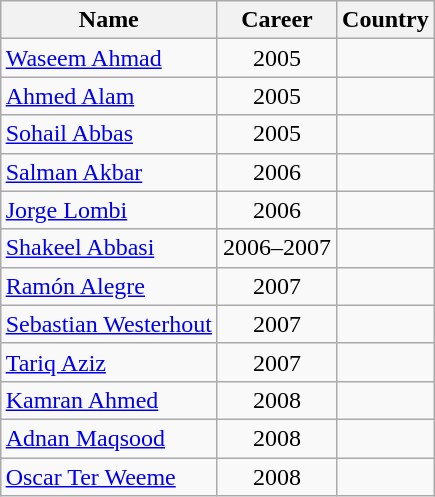<table class="wikitable sortable"  align="right" style="text-align: center;">
<tr>
<th class="unsortable">Name</th>
<th class="unsortable">Career</th>
<th class="unsortable">Country</th>
</tr>
<tr>
<td align="left"><a href='#'>Waseem Ahmad</a></td>
<td>2005</td>
<td></td>
</tr>
<tr>
<td align="left"><a href='#'>Ahmed Alam</a></td>
<td>2005</td>
<td></td>
</tr>
<tr>
<td align="left"><a href='#'>Sohail Abbas</a></td>
<td>2005</td>
<td></td>
</tr>
<tr>
<td align="left"><a href='#'>Salman Akbar</a></td>
<td>2006</td>
<td></td>
</tr>
<tr>
<td align="left"><a href='#'>Jorge Lombi</a></td>
<td>2006</td>
<td></td>
</tr>
<tr>
<td align="left"><a href='#'>Shakeel Abbasi</a></td>
<td>2006–2007</td>
<td></td>
</tr>
<tr>
<td align="left"><a href='#'>Ramón Alegre</a></td>
<td>2007</td>
<td></td>
</tr>
<tr>
<td align="left"><a href='#'>Sebastian Westerhout</a></td>
<td>2007</td>
<td></td>
</tr>
<tr>
<td align="left"><a href='#'>Tariq Aziz</a></td>
<td>2007</td>
<td></td>
</tr>
<tr>
<td align="left"><a href='#'>Kamran Ahmed</a></td>
<td>2008</td>
<td></td>
</tr>
<tr>
<td align="left"><a href='#'>Adnan Maqsood</a></td>
<td>2008</td>
<td></td>
</tr>
<tr>
<td align="left"><a href='#'>Oscar Ter Weeme</a></td>
<td>2008</td>
<td></td>
</tr>
</table>
